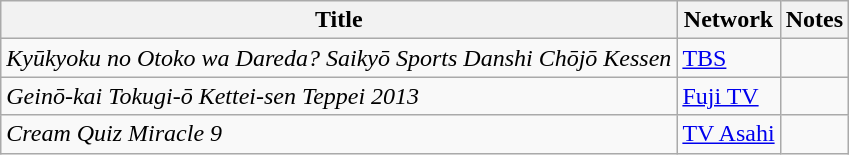<table class="wikitable">
<tr>
<th>Title</th>
<th>Network</th>
<th>Notes</th>
</tr>
<tr>
<td><em>Kyūkyoku no Otoko wa Dareda? Saikyō Sports Danshi Chōjō Kessen</em></td>
<td><a href='#'>TBS</a></td>
<td></td>
</tr>
<tr>
<td><em>Geinō-kai Tokugi-ō Kettei-sen Teppei 2013</em></td>
<td><a href='#'>Fuji TV</a></td>
<td></td>
</tr>
<tr>
<td><em>Cream Quiz Miracle 9</em></td>
<td><a href='#'>TV Asahi</a></td>
<td></td>
</tr>
</table>
